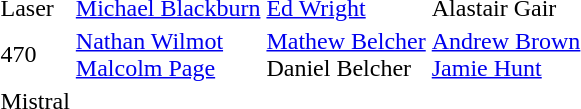<table>
<tr>
<td>Laser</td>
<td> <a href='#'>Michael Blackburn</a></td>
<td> <a href='#'>Ed Wright</a></td>
<td> Alastair Gair</td>
</tr>
<tr>
<td>470</td>
<td> <a href='#'>Nathan Wilmot</a><br> <a href='#'>Malcolm Page</a></td>
<td> <a href='#'>Mathew Belcher</a><br> Daniel Belcher</td>
<td> <a href='#'>Andrew Brown</a><br> <a href='#'>Jamie Hunt</a></td>
</tr>
<tr>
<td>Mistral</td>
<td></td>
<td></td>
<td></td>
</tr>
</table>
